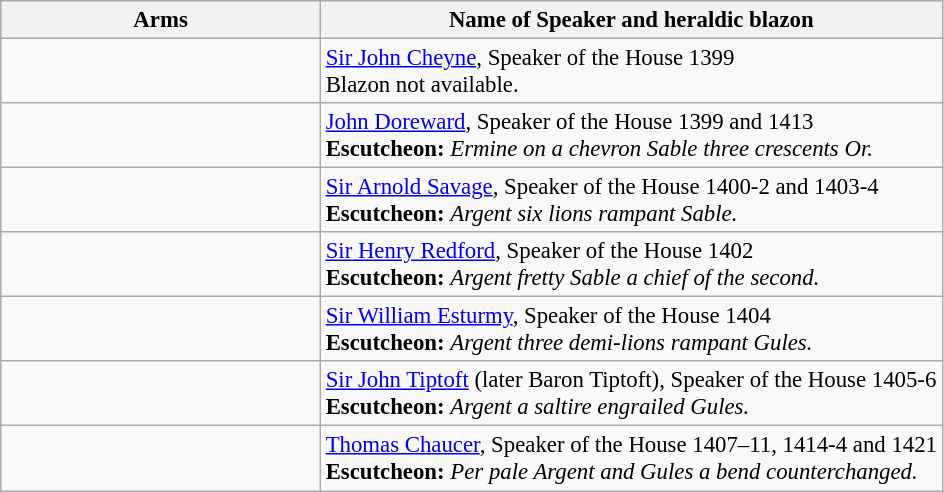<table class=wikitable style=font-size:95%>
<tr style="vertical-align:top; text-align:center;">
<th style="width:206px;">Arms</th>
<th>Name of Speaker and heraldic blazon</th>
</tr>
<tr valign=top>
<td align=center></td>
<td><a href='#'>Sir John Cheyne</a>, Speaker of the House 1399<br>Blazon not available.</td>
</tr>
<tr valign=top>
<td align=center></td>
<td><a href='#'>John Doreward</a>, Speaker of the House 1399 and 1413<br><strong>Escutcheon:</strong> <em>Ermine on a chevron Sable three crescents Or.</em></td>
</tr>
<tr valign=top>
<td align=center></td>
<td><a href='#'>Sir Arnold Savage</a>, Speaker of the House 1400-2 and 1403-4<br><strong>Escutcheon:</strong> <em>Argent six lions rampant Sable.</em></td>
</tr>
<tr valign=top>
<td align=center></td>
<td><a href='#'>Sir Henry Redford</a>, Speaker of the House 1402<br><strong>Escutcheon:</strong> <em>Argent fretty Sable a chief of the second.</em></td>
</tr>
<tr valign=top>
<td align=center></td>
<td><a href='#'>Sir William Esturmy</a>, Speaker of the House 1404<br><strong>Escutcheon:</strong> <em>Argent three demi-lions rampant Gules.</em></td>
</tr>
<tr valign=top>
<td align=center></td>
<td><a href='#'>Sir John Tiptoft</a> (later Baron Tiptoft), Speaker of the House 1405-6<br><strong>Escutcheon:</strong> <em>Argent a saltire engrailed Gules.</em></td>
</tr>
<tr valign=top>
<td align=center></td>
<td><a href='#'>Thomas Chaucer</a>, Speaker of the House 1407–11, 1414-4 and 1421<br><strong>Escutcheon:</strong> <em>Per pale Argent and Gules a bend counterchanged.</em></td>
</tr>
</table>
